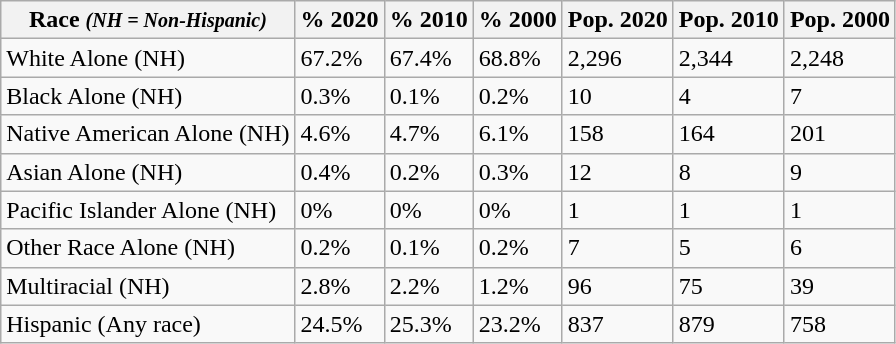<table class="wikitable">
<tr>
<th>Race <em><small>(NH = Non-Hispanic)</small></em></th>
<th>% 2020</th>
<th>% 2010</th>
<th>% 2000</th>
<th>Pop. 2020</th>
<th>Pop. 2010</th>
<th>Pop. 2000</th>
</tr>
<tr>
<td>White Alone (NH)</td>
<td>67.2%</td>
<td>67.4%</td>
<td>68.8%</td>
<td>2,296</td>
<td>2,344</td>
<td>2,248</td>
</tr>
<tr>
<td>Black Alone (NH)</td>
<td>0.3%</td>
<td>0.1%</td>
<td>0.2%</td>
<td>10</td>
<td>4</td>
<td>7</td>
</tr>
<tr>
<td>Native American Alone (NH)</td>
<td>4.6%</td>
<td>4.7%</td>
<td>6.1%</td>
<td>158</td>
<td>164</td>
<td>201</td>
</tr>
<tr>
<td>Asian Alone (NH)</td>
<td>0.4%</td>
<td>0.2%</td>
<td>0.3%</td>
<td>12</td>
<td>8</td>
<td>9</td>
</tr>
<tr>
<td>Pacific Islander Alone (NH)</td>
<td>0%</td>
<td>0%</td>
<td>0%</td>
<td>1</td>
<td>1</td>
<td>1</td>
</tr>
<tr>
<td>Other Race Alone (NH)</td>
<td>0.2%</td>
<td>0.1%</td>
<td>0.2%</td>
<td>7</td>
<td>5</td>
<td>6</td>
</tr>
<tr>
<td>Multiracial (NH)</td>
<td>2.8%</td>
<td>2.2%</td>
<td>1.2%</td>
<td>96</td>
<td>75</td>
<td>39</td>
</tr>
<tr>
<td>Hispanic (Any race)</td>
<td>24.5%</td>
<td>25.3%</td>
<td>23.2%</td>
<td>837</td>
<td>879</td>
<td>758</td>
</tr>
</table>
